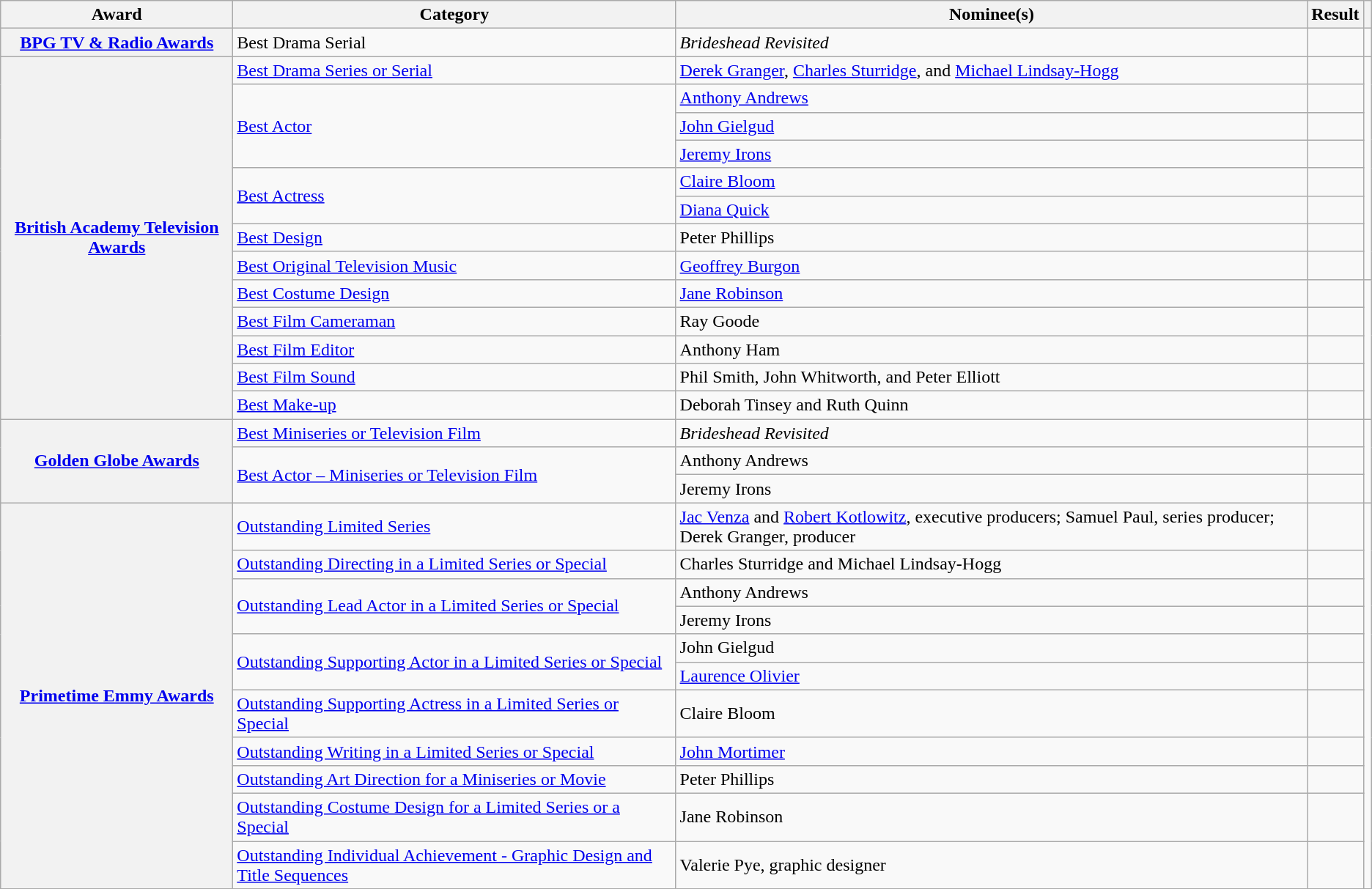<table class="wikitable plainrowheaders">
<tr>
<th scope="col">Award</th>
<th scope="col">Category</th>
<th scope="col">Nominee(s)</th>
<th scope="col">Result</th>
<th scope="col"></th>
</tr>
<tr>
<th scope="row"><a href='#'>BPG TV & Radio Awards</a></th>
<td>Best Drama Serial</td>
<td><em>Brideshead Revisited</em></td>
<td></td>
<td style="text-align:center"></td>
</tr>
<tr>
<th rowspan="13" scope="row"><a href='#'>British Academy Television Awards</a></th>
<td><a href='#'>Best Drama Series or Serial</a></td>
<td><a href='#'>Derek Granger</a>, <a href='#'>Charles Sturridge</a>, and <a href='#'>Michael Lindsay-Hogg</a></td>
<td></td>
<td rowspan="8" style="text-align:center"></td>
</tr>
<tr>
<td rowspan="3"><a href='#'>Best Actor</a></td>
<td><a href='#'>Anthony Andrews</a></td>
<td></td>
</tr>
<tr>
<td><a href='#'>John Gielgud</a></td>
<td></td>
</tr>
<tr>
<td><a href='#'>Jeremy Irons</a></td>
<td></td>
</tr>
<tr>
<td rowspan="2"><a href='#'>Best Actress</a></td>
<td><a href='#'>Claire Bloom</a></td>
<td></td>
</tr>
<tr>
<td><a href='#'>Diana Quick</a></td>
<td></td>
</tr>
<tr>
<td><a href='#'>Best Design</a></td>
<td>Peter Phillips</td>
<td></td>
</tr>
<tr>
<td><a href='#'>Best Original Television Music</a></td>
<td><a href='#'>Geoffrey Burgon</a></td>
<td></td>
</tr>
<tr>
<td><a href='#'>Best Costume Design</a></td>
<td><a href='#'>Jane Robinson</a></td>
<td></td>
<td rowspan="5" style="text-align:center"></td>
</tr>
<tr>
<td><a href='#'>Best Film Cameraman</a></td>
<td>Ray Goode</td>
<td></td>
</tr>
<tr>
<td><a href='#'>Best Film Editor</a></td>
<td>Anthony Ham</td>
<td></td>
</tr>
<tr>
<td><a href='#'>Best Film Sound</a></td>
<td>Phil Smith, John Whitworth, and Peter Elliott</td>
<td></td>
</tr>
<tr>
<td><a href='#'>Best Make-up</a></td>
<td>Deborah Tinsey and Ruth Quinn</td>
<td></td>
</tr>
<tr>
<th rowspan="3" scope="row"><a href='#'>Golden Globe Awards</a></th>
<td><a href='#'>Best Miniseries or Television Film</a></td>
<td><em>Brideshead Revisited</em></td>
<td></td>
<td rowspan="3" style="text-align:center"></td>
</tr>
<tr>
<td rowspan="2"><a href='#'>Best Actor – Miniseries or Television Film</a></td>
<td>Anthony Andrews</td>
<td></td>
</tr>
<tr>
<td>Jeremy Irons</td>
<td></td>
</tr>
<tr>
<th rowspan="11" scope="row"><a href='#'>Primetime Emmy Awards</a></th>
<td><a href='#'>Outstanding Limited Series</a></td>
<td><a href='#'>Jac Venza</a> and <a href='#'>Robert Kotlowitz</a>, executive producers; Samuel Paul, series producer; Derek Granger, producer</td>
<td></td>
<td rowspan="11" style="text-align:center"></td>
</tr>
<tr>
<td><a href='#'>Outstanding Directing in a Limited Series or Special</a></td>
<td>Charles Sturridge and Michael Lindsay-Hogg</td>
<td></td>
</tr>
<tr>
<td rowspan="2"><a href='#'>Outstanding Lead Actor in a Limited Series or Special</a></td>
<td>Anthony Andrews</td>
<td></td>
</tr>
<tr>
<td>Jeremy Irons</td>
<td></td>
</tr>
<tr>
<td rowspan="2"><a href='#'>Outstanding Supporting Actor in a Limited Series or Special</a></td>
<td>John Gielgud</td>
<td></td>
</tr>
<tr>
<td><a href='#'>Laurence Olivier</a></td>
<td></td>
</tr>
<tr>
<td><a href='#'>Outstanding Supporting Actress in a Limited Series or Special</a></td>
<td>Claire Bloom</td>
<td></td>
</tr>
<tr>
<td><a href='#'>Outstanding Writing in a Limited Series or Special</a></td>
<td><a href='#'>John Mortimer</a></td>
<td></td>
</tr>
<tr>
<td><a href='#'>Outstanding Art Direction for a Miniseries or Movie</a></td>
<td>Peter Phillips</td>
<td></td>
</tr>
<tr>
<td><a href='#'>Outstanding Costume Design for a Limited Series or a Special</a></td>
<td>Jane Robinson</td>
<td></td>
</tr>
<tr>
<td><a href='#'>Outstanding Individual Achievement - Graphic Design and Title Sequences</a></td>
<td>Valerie Pye, graphic designer</td>
<td></td>
</tr>
</table>
